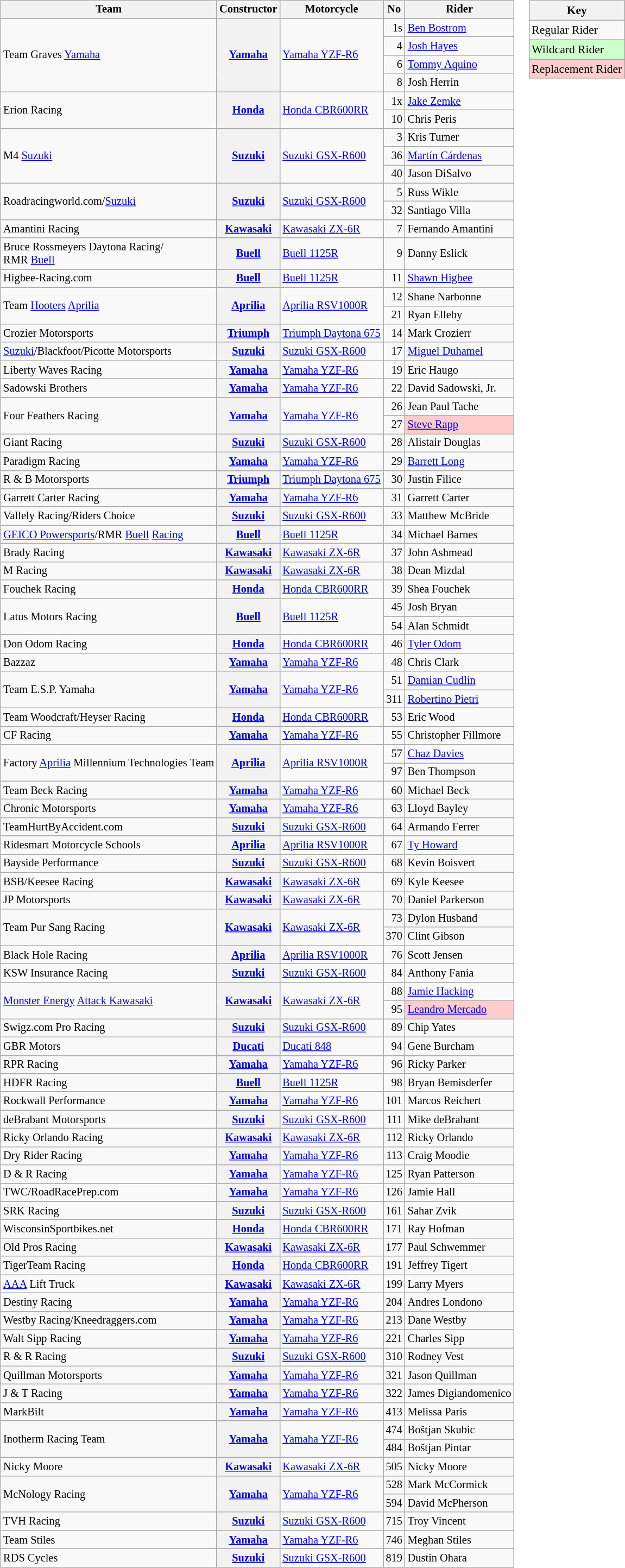<table>
<tr>
<td><br><table class="wikitable" style="font-size: 85%;">
<tr>
<th>Team</th>
<th>Constructor</th>
<th>Motorcycle</th>
<th>No</th>
<th>Rider</th>
</tr>
<tr>
<td rowspan=4>Team Graves <a href='#'>Yamaha</a></td>
<th rowspan=4><a href='#'>Yamaha</a></th>
<td rowspan=4><a href='#'>Yamaha YZF-R6</a></td>
<td align="right">1s</td>
<td> <a href='#'>Ben Bostrom</a></td>
</tr>
<tr>
<td align="right">4</td>
<td> <a href='#'>Josh Hayes</a></td>
</tr>
<tr>
<td align="right">6</td>
<td> <a href='#'>Tommy Aquino</a></td>
</tr>
<tr>
<td align="right">8</td>
<td> Josh Herrin</td>
</tr>
<tr>
<td rowspan=2>Erion Racing</td>
<th rowspan=2><a href='#'>Honda</a></th>
<td rowspan=2><a href='#'>Honda CBR600RR</a></td>
<td align="right">1x</td>
<td> <a href='#'>Jake Zemke</a></td>
</tr>
<tr>
<td align="right">10</td>
<td> Chris Peris</td>
</tr>
<tr>
<td rowspan=3>M4 <a href='#'>Suzuki</a></td>
<th rowspan=3><a href='#'>Suzuki</a></th>
<td rowspan=3><a href='#'>Suzuki GSX-R600</a></td>
<td align="right">3</td>
<td> Kris Turner</td>
</tr>
<tr>
<td align="right">36</td>
<td> <a href='#'>Martín Cárdenas</a></td>
</tr>
<tr>
<td align="right">40</td>
<td> Jason DiSalvo</td>
</tr>
<tr>
<td rowspan=2>Roadracingworld.com/<a href='#'>Suzuki</a></td>
<th rowspan=2><a href='#'>Suzuki</a></th>
<td rowspan=2><a href='#'>Suzuki GSX-R600</a></td>
<td align="right">5</td>
<td> Russ Wikle</td>
</tr>
<tr>
<td align="right">32</td>
<td> Santiago Villa</td>
</tr>
<tr>
<td rowspan=1>Amantini Racing</td>
<th rowspan=1><a href='#'>Kawasaki</a></th>
<td rowspan=1><a href='#'>Kawasaki ZX-6R</a></td>
<td align="right">7</td>
<td> Fernando Amantini</td>
</tr>
<tr>
<td rowspan=1>Bruce Rossmeyers Daytona Racing/<br>RMR <a href='#'>Buell</a></td>
<th rowspan=1><a href='#'>Buell</a></th>
<td rowspan=1><a href='#'>Buell 1125R</a></td>
<td align="right">9</td>
<td> Danny Eslick</td>
</tr>
<tr>
<td rowspan=1>Higbee-Racing.com</td>
<th rowspan=1><a href='#'>Buell</a></th>
<td rowspan=1><a href='#'>Buell 1125R</a></td>
<td align="right">11</td>
<td>  <a href='#'>Shawn Higbee</a></td>
</tr>
<tr>
<td rowspan=2>Team <a href='#'>Hooters</a> <a href='#'>Aprilia</a></td>
<th rowspan=2><a href='#'>Aprilia</a></th>
<td rowspan=2><a href='#'>Aprilia RSV1000R</a></td>
<td align="right">12</td>
<td> Shane Narbonne</td>
</tr>
<tr>
<td align="right">21</td>
<td> Ryan Elleby</td>
</tr>
<tr>
<td rowspan=1>Crozier Motorsports</td>
<th rowspan=1><a href='#'>Triumph</a></th>
<td rowspan=1><a href='#'>Triumph Daytona 675</a></td>
<td align="right">14</td>
<td> Mark Crozierr</td>
</tr>
<tr>
<td rowspan=1><a href='#'>Suzuki</a>/Blackfoot/Picotte Motorsports</td>
<th rowspan=1><a href='#'>Suzuki</a></th>
<td rowspan=1><a href='#'>Suzuki GSX-R600</a></td>
<td align="right">17</td>
<td> <a href='#'>Miguel Duhamel</a></td>
</tr>
<tr>
<td rowspan=1>Liberty Waves Racing</td>
<th rowspan=1><a href='#'>Yamaha</a></th>
<td rowspan=1><a href='#'>Yamaha YZF-R6</a></td>
<td align="right">19</td>
<td> Eric Haugo</td>
</tr>
<tr>
<td rowspan=1>Sadowski Brothers</td>
<th rowspan=1><a href='#'>Yamaha</a></th>
<td rowspan=1><a href='#'>Yamaha YZF-R6</a></td>
<td align="right">22</td>
<td> David Sadowski, Jr.</td>
</tr>
<tr>
<td rowspan=2>Four Feathers Racing</td>
<th rowspan=2><a href='#'>Yamaha</a></th>
<td rowspan=2><a href='#'>Yamaha YZF-R6</a></td>
<td align="right">26</td>
<td> Jean Paul Tache</td>
</tr>
<tr>
<td align="right">27</td>
<td style="background-color:#ffcccc"> <a href='#'>Steve Rapp</a></td>
</tr>
<tr>
<td rowspan=1>Giant Racing</td>
<th rowspan=1><a href='#'>Suzuki</a></th>
<td rowspan=1><a href='#'>Suzuki GSX-R600</a></td>
<td align="right">28</td>
<td> Alistair Douglas</td>
</tr>
<tr>
<td rowspan=1>Paradigm Racing</td>
<th rowspan=1><a href='#'>Yamaha</a></th>
<td rowspan=1><a href='#'>Yamaha YZF-R6</a></td>
<td align="right">29</td>
<td> <a href='#'>Barrett Long</a></td>
</tr>
<tr>
<td rowspan=1>R & B Motorsports</td>
<th rowspan=1><a href='#'>Triumph</a></th>
<td rowspan=1><a href='#'>Triumph Daytona 675</a></td>
<td align="right">30</td>
<td> Justin Filice</td>
</tr>
<tr>
<td rowspan=1>Garrett Carter Racing</td>
<th rowspan=1><a href='#'>Yamaha</a></th>
<td rowspan=1><a href='#'>Yamaha YZF-R6</a></td>
<td align="right">31</td>
<td> Garrett Carter</td>
</tr>
<tr>
<td rowspan=1>Vallely Racing/Riders Choice</td>
<th rowspan=1><a href='#'>Suzuki</a></th>
<td rowspan=1><a href='#'>Suzuki GSX-R600</a></td>
<td align="right">33</td>
<td> Matthew McBride</td>
</tr>
<tr>
<td rowspan=1><a href='#'>GEICO Powersports</a>/RMR <a href='#'>Buell</a> <a href='#'>Racing</a></td>
<th rowspan=1><a href='#'>Buell</a></th>
<td rowspan=1><a href='#'>Buell 1125R</a></td>
<td align="right">34</td>
<td> Michael Barnes</td>
</tr>
<tr>
<td rowspan=1>Brady Racing</td>
<th rowspan=1><a href='#'>Kawasaki</a></th>
<td rowspan=1><a href='#'>Kawasaki ZX-6R</a></td>
<td align="right">37</td>
<td> John Ashmead</td>
</tr>
<tr>
<td rowspan=1>M Racing</td>
<th rowspan=1><a href='#'>Kawasaki</a></th>
<td rowspan=1><a href='#'>Kawasaki ZX-6R</a></td>
<td align="right">38</td>
<td> Dean Mizdal</td>
</tr>
<tr>
<td rowspan=1>Fouchek Racing</td>
<th rowspan=1><a href='#'>Honda</a></th>
<td rowspan=1><a href='#'>Honda CBR600RR</a></td>
<td align="right">39</td>
<td> Shea Fouchek</td>
</tr>
<tr>
<td rowspan=2>Latus Motors Racing</td>
<th rowspan=2><a href='#'>Buell</a></th>
<td rowspan=2><a href='#'>Buell 1125R</a></td>
<td align="right">45</td>
<td> Josh Bryan</td>
</tr>
<tr>
<td align="right">54</td>
<td> Alan Schmidt</td>
</tr>
<tr>
<td rowspan=1>Don Odom Racing</td>
<th rowspan=1><a href='#'>Honda</a></th>
<td rowspan=1><a href='#'>Honda CBR600RR</a></td>
<td align="right">46</td>
<td> <a href='#'>Tyler Odom</a></td>
</tr>
<tr>
<td rowspan=1>Bazzaz</td>
<th rowspan=1><a href='#'>Yamaha</a></th>
<td rowspan=1><a href='#'>Yamaha YZF-R6</a></td>
<td align="right">48</td>
<td> Chris Clark</td>
</tr>
<tr>
<td rowspan=2>Team E.S.P. Yamaha</td>
<th rowspan=2><a href='#'>Yamaha</a></th>
<td rowspan=2><a href='#'>Yamaha YZF-R6</a></td>
<td align="right">51</td>
<td> <a href='#'>Damian Cudlin</a></td>
</tr>
<tr>
<td align="right">311</td>
<td> <a href='#'>Robertino Pietri</a></td>
</tr>
<tr>
<td rowspan=1>Team Woodcraft/Heyser Racing</td>
<th rowspan=1><a href='#'>Honda</a></th>
<td rowspan=1><a href='#'>Honda CBR600RR</a></td>
<td align="right">53</td>
<td> Eric Wood</td>
</tr>
<tr>
<td rowspan=1>CF Racing</td>
<th rowspan=1><a href='#'>Yamaha</a></th>
<td rowspan=1><a href='#'>Yamaha YZF-R6</a></td>
<td align="right">55</td>
<td> Christopher Fillmore</td>
</tr>
<tr>
<td rowspan=2>Factory <a href='#'>Aprilia</a> Millennium Technologies Team</td>
<th rowspan=2><a href='#'>Aprilia</a></th>
<td rowspan=2><a href='#'>Aprilia RSV1000R</a></td>
<td align="right">57</td>
<td> <a href='#'>Chaz Davies</a></td>
</tr>
<tr>
<td align="right">97</td>
<td> Ben Thompson</td>
</tr>
<tr>
<td rowspan=1>Team Beck Racing</td>
<th rowspan=1><a href='#'>Yamaha</a></th>
<td rowspan=1><a href='#'>Yamaha YZF-R6</a></td>
<td align="right">60</td>
<td> Michael Beck</td>
</tr>
<tr>
<td rowspan=1>Chronic Motorsports</td>
<th rowspan=1><a href='#'>Yamaha</a></th>
<td rowspan=1><a href='#'>Yamaha YZF-R6</a></td>
<td align="right">63</td>
<td> Lloyd Bayley</td>
</tr>
<tr>
<td rowspan=1>TeamHurtByAccident.com</td>
<th rowspan=1><a href='#'>Suzuki</a></th>
<td rowspan=1><a href='#'>Suzuki GSX-R600</a></td>
<td align="right">64</td>
<td> Armando Ferrer</td>
</tr>
<tr>
<td rowspan=1>Ridesmart Motorcycle Schools</td>
<th rowspan=1><a href='#'>Aprilia</a></th>
<td rowspan=1><a href='#'>Aprilia RSV1000R</a></td>
<td align="right">67</td>
<td> <a href='#'>Ty Howard</a></td>
</tr>
<tr>
<td rowspan=1>Bayside Performance</td>
<th rowspan=1><a href='#'>Suzuki</a></th>
<td rowspan=1><a href='#'>Suzuki GSX-R600</a></td>
<td align="right">68</td>
<td> Kevin Boisvert</td>
</tr>
<tr>
<td rowspan=1>BSB/Keesee Racing</td>
<th rowspan=1><a href='#'>Kawasaki</a></th>
<td rowspan=1><a href='#'>Kawasaki ZX-6R</a></td>
<td align="right">69</td>
<td> Kyle Keesee</td>
</tr>
<tr>
<td rowspan=1>JP Motorsports</td>
<th rowspan=1><a href='#'>Kawasaki</a></th>
<td rowspan=1><a href='#'>Kawasaki ZX-6R</a></td>
<td align="right">70</td>
<td> Daniel Parkerson</td>
</tr>
<tr>
<td rowspan=2>Team Pur Sang Racing</td>
<th rowspan=2><a href='#'>Kawasaki</a></th>
<td rowspan=2><a href='#'>Kawasaki ZX-6R</a></td>
<td align="right">73</td>
<td> Dylon Husband</td>
</tr>
<tr>
<td align="right">370</td>
<td> Clint Gibson</td>
</tr>
<tr>
<td rowspan=1>Black Hole Racing</td>
<th rowspan=1><a href='#'>Aprilia</a></th>
<td rowspan=1><a href='#'>Aprilia RSV1000R</a></td>
<td align="right">76</td>
<td> Scott Jensen</td>
</tr>
<tr>
<td rowspan=1>KSW Insurance Racing</td>
<th rowspan=1><a href='#'>Suzuki</a></th>
<td rowspan=1><a href='#'>Suzuki GSX-R600</a></td>
<td align="right">84</td>
<td> Anthony Fania</td>
</tr>
<tr>
<td rowspan=2><a href='#'>Monster Energy</a> <a href='#'>Attack Kawasaki</a></td>
<th rowspan=2><a href='#'>Kawasaki</a></th>
<td rowspan=2><a href='#'>Kawasaki ZX-6R</a></td>
<td align="right">88</td>
<td> <a href='#'>Jamie Hacking</a></td>
</tr>
<tr>
<td align="right">95</td>
<td style="background-color:#ffcccc"> <a href='#'>Leandro Mercado</a></td>
</tr>
<tr>
<td rowspan=1>Swigz.com Pro Racing</td>
<th rowspan=1><a href='#'>Suzuki</a></th>
<td rowspan=1><a href='#'>Suzuki GSX-R600</a></td>
<td align="right">89</td>
<td> Chip Yates</td>
</tr>
<tr>
<td rowspan=1>GBR Motors</td>
<th rowspan=1><a href='#'>Ducati</a></th>
<td rowspan=1><a href='#'>Ducati 848</a></td>
<td align="right">94</td>
<td> Gene Burcham</td>
</tr>
<tr>
<td rowspan=1>RPR Racing</td>
<th rowspan=1><a href='#'>Yamaha</a></th>
<td rowspan=1><a href='#'>Yamaha YZF-R6</a></td>
<td align="right">96</td>
<td> Ricky Parker</td>
</tr>
<tr>
<td rowspan=1>HDFR Racing</td>
<th rowspan=1><a href='#'>Buell</a></th>
<td rowspan=1><a href='#'>Buell 1125R</a></td>
<td align="right">98</td>
<td> Bryan Bemisderfer</td>
</tr>
<tr>
<td rowspan=1>Rockwall Performance</td>
<th rowspan=1><a href='#'>Yamaha</a></th>
<td rowspan=1><a href='#'>Yamaha YZF-R6</a></td>
<td align="right">101</td>
<td> Marcos Reichert</td>
</tr>
<tr>
<td rowspan=1>deBrabant Motorsports</td>
<th rowspan=1><a href='#'>Suzuki</a></th>
<td rowspan=1><a href='#'>Suzuki GSX-R600</a></td>
<td align="right">111</td>
<td> Mike deBrabant</td>
</tr>
<tr>
<td rowspan=1>Ricky Orlando Racing</td>
<th rowspan=1><a href='#'>Kawasaki</a></th>
<td rowspan=1><a href='#'>Kawasaki ZX-6R</a></td>
<td align="right">112</td>
<td> Ricky Orlando</td>
</tr>
<tr>
<td rowspan=1>Dry Rider Racing</td>
<th rowspan=1><a href='#'>Yamaha</a></th>
<td rowspan=1><a href='#'>Yamaha YZF-R6</a></td>
<td align="right">113</td>
<td> Craig Moodie</td>
</tr>
<tr>
<td rowspan=1>D & R Racing</td>
<th rowspan=1><a href='#'>Yamaha</a></th>
<td rowspan=1><a href='#'>Yamaha YZF-R6</a></td>
<td align="right">125</td>
<td> Ryan Patterson</td>
</tr>
<tr>
<td rowspan=1>TWC/RoadRacePrep.com</td>
<th rowspan=1><a href='#'>Yamaha</a></th>
<td rowspan=1><a href='#'>Yamaha YZF-R6</a></td>
<td align="right">126</td>
<td> Jamie Hall</td>
</tr>
<tr>
<td rowspan=1>SRK Racing</td>
<th rowspan=1><a href='#'>Suzuki</a></th>
<td rowspan=1><a href='#'>Suzuki GSX-R600</a></td>
<td align="right">161</td>
<td> Sahar Zvik</td>
</tr>
<tr>
<td rowspan=1>WisconsinSportbikes.net</td>
<th rowspan=1><a href='#'>Honda</a></th>
<td rowspan=1><a href='#'>Honda CBR600RR</a></td>
<td align="right">171</td>
<td> Ray Hofman</td>
</tr>
<tr>
<td rowspan=1>Old Pros Racing</td>
<th rowspan=1><a href='#'>Kawasaki</a></th>
<td rowspan=1><a href='#'>Kawasaki ZX-6R</a></td>
<td align="right">177</td>
<td> Paul Schwemmer</td>
</tr>
<tr>
<td rowspan=1>TigerTeam Racing</td>
<th rowspan=1><a href='#'>Honda</a></th>
<td rowspan=1><a href='#'>Honda CBR600RR</a></td>
<td align="right">191</td>
<td> Jeffrey Tigert</td>
</tr>
<tr>
<td rowspan=1><a href='#'>AAA</a> Lift Truck</td>
<th rowspan=1><a href='#'>Kawasaki</a></th>
<td rowspan=1><a href='#'>Kawasaki ZX-6R</a></td>
<td align="right">199</td>
<td> Larry Myers</td>
</tr>
<tr>
<td rowspan=1>Destiny Racing</td>
<th rowspan=1><a href='#'>Yamaha</a></th>
<td rowspan=1><a href='#'>Yamaha YZF-R6</a></td>
<td align="right">204</td>
<td> Andres Londono</td>
</tr>
<tr>
<td rowspan=1>Westby Racing/Kneedraggers.com</td>
<th rowspan=1><a href='#'>Yamaha</a></th>
<td rowspan=1><a href='#'>Yamaha YZF-R6</a></td>
<td align="right">213</td>
<td> Dane Westby</td>
</tr>
<tr>
<td rowspan=1>Walt Sipp Racing</td>
<th rowspan=1><a href='#'>Yamaha</a></th>
<td rowspan=1><a href='#'>Yamaha YZF-R6</a></td>
<td align="right">221</td>
<td> Charles Sipp</td>
</tr>
<tr>
<td rowspan=1>R & R Racing</td>
<th rowspan=1><a href='#'>Suzuki</a></th>
<td rowspan=1><a href='#'>Suzuki GSX-R600</a></td>
<td align="right">310</td>
<td> Rodney Vest</td>
</tr>
<tr>
<td rowspan=1>Quillman Motorsports</td>
<th rowspan=1><a href='#'>Yamaha</a></th>
<td rowspan=1><a href='#'>Yamaha YZF-R6</a></td>
<td align="right">321</td>
<td> Jason Quillman</td>
</tr>
<tr>
<td rowspan=1>J & T Racing</td>
<th rowspan=1><a href='#'>Yamaha</a></th>
<td rowspan=1><a href='#'>Yamaha YZF-R6</a></td>
<td align="right">322</td>
<td> James Digiandomenico</td>
</tr>
<tr>
<td rowspan=1>MarkBilt</td>
<th rowspan=1><a href='#'>Yamaha</a></th>
<td rowspan=1><a href='#'>Yamaha YZF-R6</a></td>
<td align="right">413</td>
<td> Melissa Paris</td>
</tr>
<tr>
<td rowspan=2>Inotherm Racing Team</td>
<th rowspan=2><a href='#'>Yamaha</a></th>
<td rowspan=2><a href='#'>Yamaha YZF-R6</a></td>
<td align="right">474</td>
<td> Boštjan Skubic</td>
</tr>
<tr>
<td align="right">484</td>
<td> Boštjan Pintar</td>
</tr>
<tr>
<td rowspan=1>Nicky Moore</td>
<th rowspan=1><a href='#'>Kawasaki</a></th>
<td rowspan=1><a href='#'>Kawasaki ZX-6R</a></td>
<td align="right">505</td>
<td> Nicky Moore</td>
</tr>
<tr>
<td rowspan=2>McNology Racing</td>
<th rowspan=2><a href='#'>Yamaha</a></th>
<td rowspan=2><a href='#'>Yamaha YZF-R6</a></td>
<td align="right">528</td>
<td> Mark McCormick</td>
</tr>
<tr>
<td align="right">594</td>
<td> David McPherson</td>
</tr>
<tr>
<td rowspan=1>TVH Racing</td>
<th rowspan=1><a href='#'>Suzuki</a></th>
<td rowspan=1><a href='#'>Suzuki GSX-R600</a></td>
<td align="right">715</td>
<td> Troy Vincent</td>
</tr>
<tr>
<td rowspan=1>Team Stiles</td>
<th rowspan=1><a href='#'>Yamaha</a></th>
<td rowspan=1><a href='#'>Yamaha YZF-R6</a></td>
<td align="right">746</td>
<td> Meghan Stiles</td>
</tr>
<tr>
<td rowspan=1>RDS Cycles</td>
<th rowspan=1><a href='#'>Suzuki</a></th>
<td rowspan=1><a href='#'>Suzuki GSX-R600</a></td>
<td align="right">819</td>
<td> Dustin Ohara</td>
</tr>
</table>
</td>
<td valign=top><br><table class="wikitable" style="font-size: 90%;">
<tr>
<th colspan=2>Key</th>
</tr>
<tr>
<td>Regular Rider</td>
</tr>
<tr style="background-color:#ccffcc">
<td>Wildcard Rider</td>
</tr>
<tr style="background-color:#ffcccc">
<td>Replacement Rider</td>
</tr>
</table>
</td>
</tr>
</table>
